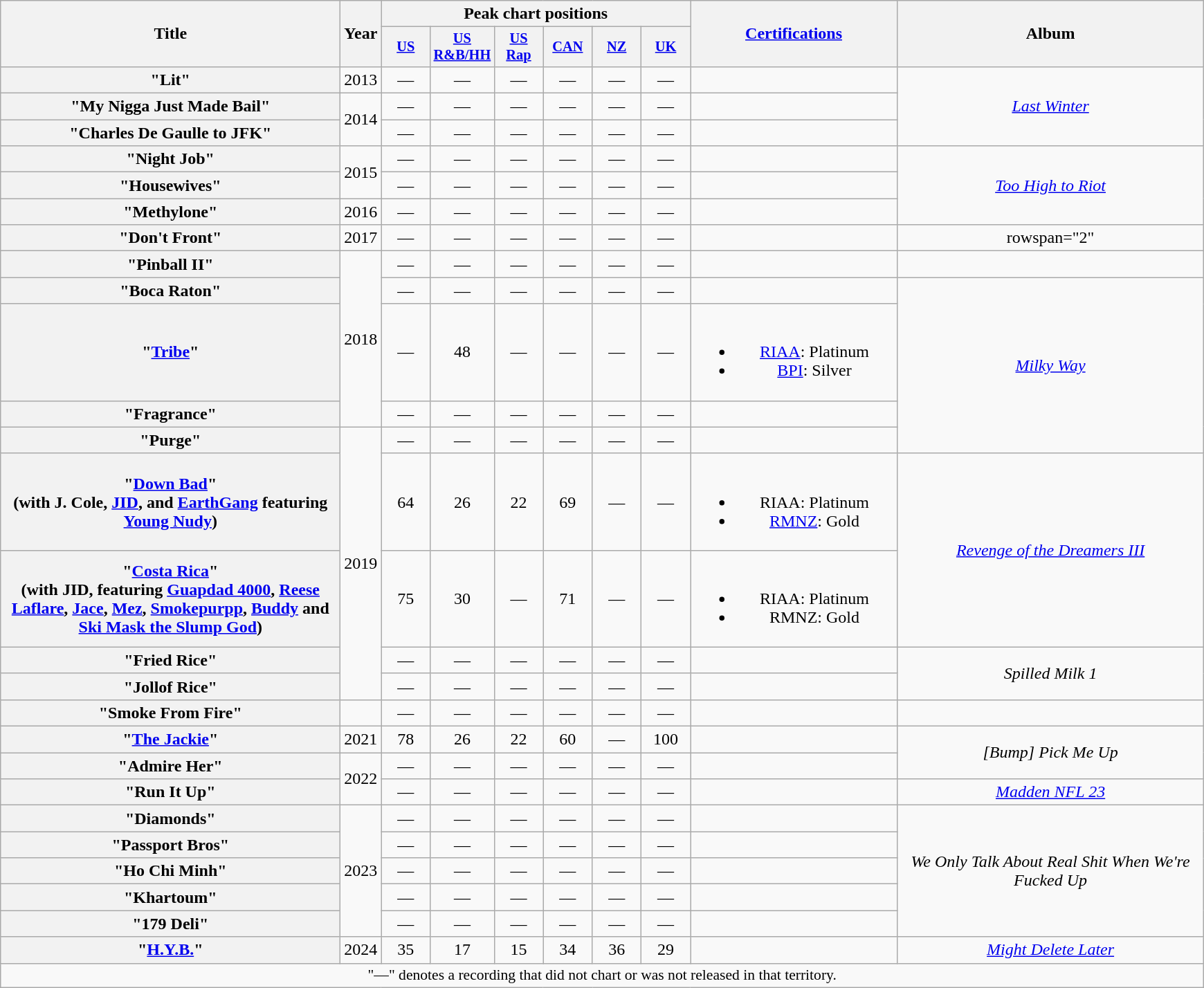<table class="wikitable plainrowheaders" style="text-align:center;">
<tr>
<th scope="col" rowspan="2" style="width:20em;">Title</th>
<th scope="col" rowspan="2" style="width:1em;">Year</th>
<th scope="col" colspan="6">Peak chart positions</th>
<th scope="col" rowspan="2" style="width:12em;"><a href='#'>Certifications</a></th>
<th scope="col" rowspan="2" style="width:18em;">Album</th>
</tr>
<tr>
<th scope="col" style="width:3em;font-size:85%;"><a href='#'>US</a><br></th>
<th scope="col" style="width:3em;font-size:85%;"><a href='#'>US<br>R&B/HH</a><br></th>
<th scope="col" style="width:3em;font-size:85%;"><a href='#'>US<br>Rap</a><br></th>
<th scope="col" style="width:3em;font-size:85%;"><a href='#'>CAN</a><br></th>
<th scope="col" style="width:3em;font-size:85%;"><a href='#'>NZ</a><br></th>
<th scope="col" style="width:3em;font-size:85%;"><a href='#'>UK</a><br></th>
</tr>
<tr>
<th scope="row">"Lit"<br></th>
<td>2013</td>
<td>—</td>
<td>—</td>
<td>—</td>
<td>—</td>
<td>—</td>
<td>—</td>
<td></td>
<td rowspan="3"><em><a href='#'>Last Winter</a></em></td>
</tr>
<tr>
<th scope="row">"My Nigga Just Made Bail"<br></th>
<td rowspan="2">2014</td>
<td>—</td>
<td>—</td>
<td>—</td>
<td>—</td>
<td>—</td>
<td>—</td>
<td></td>
</tr>
<tr>
<th scope="row">"Charles De Gaulle to JFK"</th>
<td>—</td>
<td>—</td>
<td>—</td>
<td>—</td>
<td>—</td>
<td>—</td>
<td></td>
</tr>
<tr>
<th scope="row">"Night Job"<br></th>
<td rowspan="2">2015</td>
<td>—</td>
<td>—</td>
<td>—</td>
<td>—</td>
<td>—</td>
<td>—</td>
<td></td>
<td rowspan="3"><em><a href='#'>Too High to Riot</a></em></td>
</tr>
<tr>
<th scope="row">"Housewives"</th>
<td>—</td>
<td>—</td>
<td>—</td>
<td>—</td>
<td>—</td>
<td>—</td>
<td></td>
</tr>
<tr>
<th scope="row">"Methylone"</th>
<td>2016</td>
<td>—</td>
<td>—</td>
<td>—</td>
<td>—</td>
<td>—</td>
<td>—</td>
<td></td>
</tr>
<tr>
<th scope="row">"Don't Front"</th>
<td>2017</td>
<td>—</td>
<td>—</td>
<td>—</td>
<td>—</td>
<td>—</td>
<td>—</td>
<td></td>
<td>rowspan="2" </td>
</tr>
<tr>
<th scope="row">"Pinball II"<br></th>
<td rowspan="4">2018</td>
<td>—</td>
<td>—</td>
<td>—</td>
<td>—</td>
<td>—</td>
<td>—</td>
<td></td>
</tr>
<tr>
<th scope="row">"Boca Raton"<br></th>
<td>—</td>
<td>—</td>
<td>—</td>
<td>—</td>
<td>—</td>
<td>—</td>
<td></td>
<td rowspan="4"><em><a href='#'>Milky Way</a></em></td>
</tr>
<tr>
<th scope="row">"<a href='#'>Tribe</a>"<br></th>
<td>—</td>
<td>48</td>
<td>—</td>
<td>—</td>
<td>—</td>
<td>—</td>
<td><br><ul><li><a href='#'>RIAA</a>: Platinum</li><li><a href='#'>BPI</a>: Silver</li></ul></td>
</tr>
<tr>
<th scope="row">"Fragrance"<br></th>
<td>—</td>
<td>—</td>
<td>—</td>
<td>—</td>
<td>—</td>
<td>—</td>
<td></td>
</tr>
<tr>
<th scope="row">"Purge"</th>
<td rowspan="5">2019</td>
<td>—</td>
<td>—</td>
<td>—</td>
<td>—</td>
<td>—</td>
<td>—</td>
<td></td>
</tr>
<tr>
<th scope="row">"<a href='#'>Down Bad</a>"<br><span>(with J. Cole, <a href='#'>JID</a>, and <a href='#'>EarthGang</a> featuring <a href='#'>Young Nudy</a>)</span></th>
<td>64</td>
<td>26</td>
<td>22</td>
<td>69</td>
<td>—</td>
<td>—</td>
<td><br><ul><li>RIAA: Platinum</li><li><a href='#'>RMNZ</a>: Gold</li></ul></td>
<td rowspan="2"><em><a href='#'>Revenge of the Dreamers III</a></em></td>
</tr>
<tr>
<th scope="row">"<a href='#'>Costa Rica</a>"<br><span>(with JID, featuring <a href='#'>Guapdad 4000</a>, <a href='#'>Reese Laflare</a>, <a href='#'>Jace</a>, <a href='#'>Mez</a>, <a href='#'>Smokepurpp</a>, <a href='#'>Buddy</a> and <a href='#'>Ski Mask the Slump God</a>)</span></th>
<td>75</td>
<td>30</td>
<td>—</td>
<td>71</td>
<td>—</td>
<td>—</td>
<td><br><ul><li>RIAA: Platinum</li><li>RMNZ: Gold</li></ul></td>
</tr>
<tr>
<th scope="row">"Fried Rice"<br></th>
<td>—</td>
<td>—</td>
<td>—</td>
<td>—</td>
<td>—</td>
<td>—</td>
<td></td>
<td rowspan="2"><em>Spilled Milk 1</em></td>
</tr>
<tr>
<th scope="row">"Jollof Rice"<br></th>
<td>—</td>
<td>—</td>
<td>—</td>
<td>—</td>
<td>—</td>
<td>—</td>
<td></td>
</tr>
<tr>
<th scope="row">"Smoke From Fire"<br></th>
<td></td>
<td>—</td>
<td>—</td>
<td>—</td>
<td>—</td>
<td>—</td>
<td>—</td>
<td></td>
<td></td>
</tr>
<tr>
<th scope="row">"<a href='#'>The Jackie</a>"<br></th>
<td>2021</td>
<td>78</td>
<td>26</td>
<td>22</td>
<td>60</td>
<td>—</td>
<td>100</td>
<td></td>
<td rowspan="2"><em>[Bump] Pick Me Up</em></td>
</tr>
<tr>
<th scope="row">"Admire Her"<br></th>
<td rowspan="2">2022</td>
<td>—</td>
<td>—</td>
<td>—</td>
<td>—</td>
<td>—</td>
<td>—</td>
<td></td>
</tr>
<tr>
<th scope="row">"Run It Up"</th>
<td>—</td>
<td>—</td>
<td>—</td>
<td>—</td>
<td>—</td>
<td>—</td>
<td></td>
<td><em><a href='#'>Madden NFL 23</a></em></td>
</tr>
<tr>
<th scope="row">"Diamonds"</th>
<td rowspan="5">2023</td>
<td>—</td>
<td>—</td>
<td>—</td>
<td>—</td>
<td>—</td>
<td>—</td>
<td></td>
<td rowspan="5"><em>We Only Talk About Real Shit When We're Fucked Up</em></td>
</tr>
<tr>
<th scope="row">"Passport Bros"<br></th>
<td>—</td>
<td>—</td>
<td>—</td>
<td>—</td>
<td>—</td>
<td>—</td>
<td></td>
</tr>
<tr>
<th scope="row">"Ho Chi Minh"</th>
<td>—</td>
<td>—</td>
<td>—</td>
<td>—</td>
<td>—</td>
<td>—</td>
<td></td>
</tr>
<tr>
<th scope="row">"Khartoum"<br></th>
<td>—</td>
<td>—</td>
<td>—</td>
<td>—</td>
<td>—</td>
<td>—</td>
<td></td>
</tr>
<tr>
<th scope="row">"179 Deli"<br></th>
<td>—</td>
<td>—</td>
<td>—</td>
<td>—</td>
<td>—</td>
<td>—</td>
<td></td>
</tr>
<tr>
<th scope="row">"<a href='#'>H.Y.B.</a>"<br></th>
<td>2024</td>
<td>35</td>
<td>17</td>
<td>15</td>
<td>34</td>
<td>36</td>
<td>29</td>
<td></td>
<td><em><a href='#'>Might Delete Later</a></em></td>
</tr>
<tr>
<td colspan="14" style="font-size:90%">"—" denotes a recording that did not chart or was not released in that territory.</td>
</tr>
</table>
